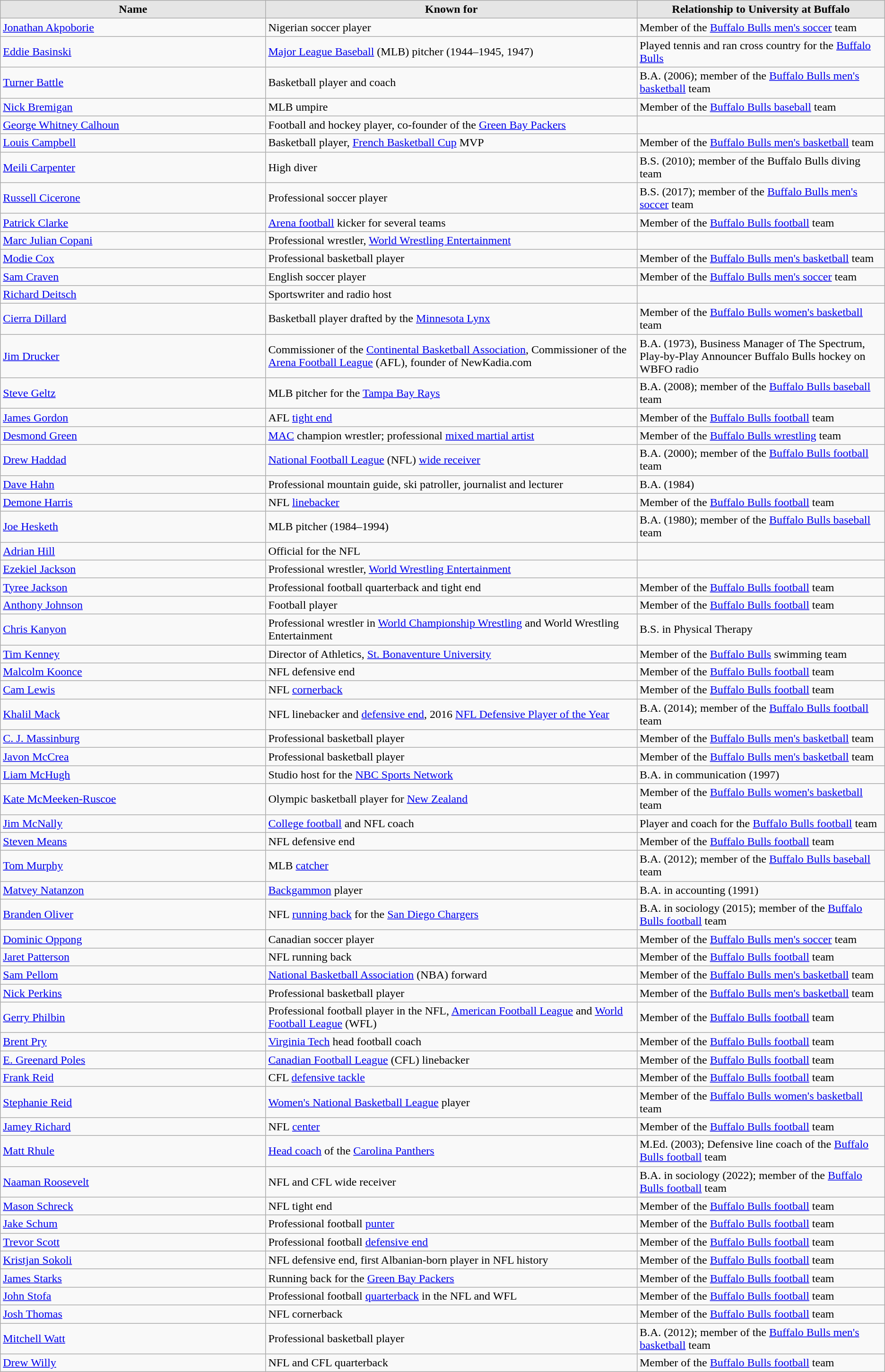<table class="wikitable">
<tr>
<th style="background:#e5e5e5; width:30%;">Name</th>
<th style="background:#e5e5e5; width:42%;">Known for</th>
<th style="background:#e5e5e5; width:28%;">Relationship to University at Buffalo</th>
</tr>
<tr>
<td><a href='#'>Jonathan Akpoborie</a></td>
<td>Nigerian soccer player</td>
<td>Member of the <a href='#'>Buffalo Bulls men's soccer</a> team</td>
</tr>
<tr>
<td><a href='#'>Eddie Basinski</a></td>
<td><a href='#'>Major League Baseball</a> (MLB) pitcher (1944–1945, 1947)</td>
<td>Played tennis and ran cross country for the <a href='#'>Buffalo Bulls</a></td>
</tr>
<tr>
<td><a href='#'>Turner Battle</a></td>
<td>Basketball player and coach</td>
<td>B.A. (2006); member of the <a href='#'>Buffalo Bulls men's basketball</a> team</td>
</tr>
<tr>
<td><a href='#'>Nick Bremigan</a></td>
<td>MLB umpire</td>
<td>Member of the <a href='#'>Buffalo Bulls baseball</a> team</td>
</tr>
<tr>
<td><a href='#'>George Whitney Calhoun</a></td>
<td>Football and hockey player, co-founder of the <a href='#'>Green Bay Packers</a></td>
<td></td>
</tr>
<tr>
<td><a href='#'>Louis Campbell</a></td>
<td>Basketball player, <a href='#'>French Basketball Cup</a> MVP</td>
<td>Member of the <a href='#'>Buffalo Bulls men's basketball</a> team</td>
</tr>
<tr>
<td><a href='#'>Meili Carpenter</a></td>
<td>High diver</td>
<td>B.S. (2010); member of the Buffalo Bulls diving team</td>
</tr>
<tr>
<td><a href='#'>Russell Cicerone</a></td>
<td>Professional soccer player</td>
<td>B.S. (2017); member of the <a href='#'>Buffalo Bulls men's soccer</a> team</td>
</tr>
<tr>
<td><a href='#'>Patrick Clarke</a></td>
<td><a href='#'>Arena football</a> kicker for several teams</td>
<td>Member of the <a href='#'>Buffalo Bulls football</a> team</td>
</tr>
<tr>
<td><a href='#'>Marc Julian Copani</a></td>
<td>Professional wrestler, <a href='#'>World Wrestling Entertainment</a></td>
<td></td>
</tr>
<tr>
<td><a href='#'>Modie Cox</a></td>
<td>Professional basketball player</td>
<td>Member of the <a href='#'>Buffalo Bulls men's basketball</a> team</td>
</tr>
<tr>
<td><a href='#'>Sam Craven</a></td>
<td>English soccer player</td>
<td>Member of the <a href='#'>Buffalo Bulls men's soccer</a> team</td>
</tr>
<tr>
<td><a href='#'>Richard Deitsch</a></td>
<td>Sportswriter and radio host</td>
<td></td>
</tr>
<tr>
<td><a href='#'>Cierra Dillard</a></td>
<td>Basketball player drafted by the <a href='#'>Minnesota Lynx</a></td>
<td>Member of the <a href='#'>Buffalo Bulls women's basketball</a> team</td>
</tr>
<tr>
<td><a href='#'>Jim Drucker</a></td>
<td>Commissioner of the <a href='#'>Continental Basketball Association</a>, Commissioner of the <a href='#'>Arena Football League</a> (AFL), founder of NewKadia.com</td>
<td>B.A. (1973), Business Manager of The Spectrum, Play-by-Play Announcer Buffalo Bulls hockey on WBFO radio</td>
</tr>
<tr>
<td><a href='#'>Steve Geltz</a></td>
<td>MLB pitcher for the <a href='#'>Tampa Bay Rays</a></td>
<td>B.A. (2008); member of the <a href='#'>Buffalo Bulls baseball</a> team</td>
</tr>
<tr>
<td><a href='#'>James Gordon</a></td>
<td>AFL <a href='#'>tight end</a></td>
<td>Member of the <a href='#'>Buffalo Bulls football</a> team</td>
</tr>
<tr>
<td><a href='#'>Desmond Green</a></td>
<td><a href='#'>MAC</a> champion wrestler; professional <a href='#'>mixed martial artist</a></td>
<td>Member of the <a href='#'>Buffalo Bulls wrestling</a> team</td>
</tr>
<tr>
<td><a href='#'>Drew Haddad</a></td>
<td><a href='#'>National Football League</a> (NFL) <a href='#'>wide receiver</a></td>
<td>B.A. (2000); member of the <a href='#'>Buffalo Bulls football</a> team</td>
</tr>
<tr>
<td><a href='#'>Dave Hahn</a></td>
<td>Professional mountain guide, ski patroller, journalist and lecturer</td>
<td>B.A. (1984)</td>
</tr>
<tr>
<td><a href='#'>Demone Harris</a></td>
<td>NFL <a href='#'>linebacker</a></td>
<td>Member of the <a href='#'>Buffalo Bulls football</a> team</td>
</tr>
<tr>
<td><a href='#'>Joe Hesketh</a></td>
<td>MLB pitcher (1984–1994)</td>
<td>B.A. (1980); member of the <a href='#'>Buffalo Bulls baseball</a> team</td>
</tr>
<tr>
<td><a href='#'>Adrian Hill</a></td>
<td>Official for the NFL</td>
<td></td>
</tr>
<tr>
<td><a href='#'>Ezekiel Jackson</a></td>
<td>Professional wrestler, <a href='#'>World Wrestling Entertainment</a></td>
<td></td>
</tr>
<tr>
<td><a href='#'>Tyree Jackson</a></td>
<td>Professional football quarterback and tight end</td>
<td>Member of the <a href='#'>Buffalo Bulls football</a> team</td>
</tr>
<tr>
<td><a href='#'>Anthony Johnson</a></td>
<td>Football player</td>
<td>Member of the <a href='#'>Buffalo Bulls football</a> team</td>
</tr>
<tr>
<td><a href='#'>Chris Kanyon</a></td>
<td>Professional wrestler in <a href='#'>World Championship Wrestling</a> and World Wrestling Entertainment</td>
<td>B.S. in Physical Therapy</td>
</tr>
<tr>
<td><a href='#'>Tim Kenney</a></td>
<td>Director of Athletics, <a href='#'>St. Bonaventure University</a></td>
<td>Member of the <a href='#'>Buffalo Bulls</a> swimming team</td>
</tr>
<tr>
<td><a href='#'>Malcolm Koonce</a></td>
<td>NFL defensive end</td>
<td>Member of the <a href='#'>Buffalo Bulls football</a> team</td>
</tr>
<tr>
<td><a href='#'>Cam Lewis</a></td>
<td>NFL <a href='#'>cornerback</a></td>
<td>Member of the <a href='#'>Buffalo Bulls football</a> team</td>
</tr>
<tr>
<td><a href='#'>Khalil Mack</a></td>
<td>NFL linebacker and <a href='#'>defensive end</a>, 2016 <a href='#'>NFL Defensive Player of the Year</a></td>
<td>B.A. (2014); member of the <a href='#'>Buffalo Bulls football</a> team</td>
</tr>
<tr>
<td><a href='#'>C. J. Massinburg</a></td>
<td>Professional basketball player</td>
<td>Member of the <a href='#'>Buffalo Bulls men's basketball</a> team</td>
</tr>
<tr>
<td><a href='#'>Javon McCrea</a></td>
<td>Professional basketball player</td>
<td>Member of the <a href='#'>Buffalo Bulls men's basketball</a> team</td>
</tr>
<tr>
<td><a href='#'>Liam McHugh</a></td>
<td>Studio host for the <a href='#'>NBC Sports Network</a></td>
<td>B.A. in communication (1997)</td>
</tr>
<tr>
<td><a href='#'>Kate McMeeken-Ruscoe</a></td>
<td>Olympic basketball player for <a href='#'>New Zealand</a></td>
<td>Member of the <a href='#'>Buffalo Bulls women's basketball</a> team</td>
</tr>
<tr>
<td><a href='#'>Jim McNally</a></td>
<td><a href='#'>College football</a> and NFL coach</td>
<td>Player and coach for the <a href='#'>Buffalo Bulls football</a> team</td>
</tr>
<tr>
<td><a href='#'>Steven Means</a></td>
<td>NFL defensive end</td>
<td>Member of the <a href='#'>Buffalo Bulls football</a> team</td>
</tr>
<tr>
<td><a href='#'>Tom Murphy</a></td>
<td>MLB <a href='#'>catcher</a></td>
<td>B.A. (2012); member of the <a href='#'>Buffalo Bulls baseball</a> team</td>
</tr>
<tr>
<td><a href='#'>Matvey Natanzon</a></td>
<td><a href='#'>Backgammon</a> player</td>
<td>B.A. in accounting (1991)</td>
</tr>
<tr>
<td><a href='#'>Branden Oliver</a></td>
<td>NFL <a href='#'>running back</a> for the <a href='#'>San Diego Chargers</a></td>
<td>B.A. in sociology (2015); member of the <a href='#'>Buffalo Bulls football</a> team</td>
</tr>
<tr>
<td><a href='#'>Dominic Oppong</a></td>
<td>Canadian soccer player</td>
<td>Member of the <a href='#'>Buffalo Bulls men's soccer</a> team</td>
</tr>
<tr>
<td><a href='#'>Jaret Patterson</a></td>
<td>NFL running back</td>
<td>Member of the <a href='#'>Buffalo Bulls football</a> team</td>
</tr>
<tr>
<td><a href='#'>Sam Pellom</a></td>
<td><a href='#'>National Basketball Association</a> (NBA) forward</td>
<td>Member of the <a href='#'>Buffalo Bulls men's basketball</a> team</td>
</tr>
<tr>
<td><a href='#'>Nick Perkins</a></td>
<td>Professional basketball player</td>
<td>Member of the <a href='#'>Buffalo Bulls men's basketball</a> team</td>
</tr>
<tr>
<td><a href='#'>Gerry Philbin</a></td>
<td>Professional football player in the NFL, <a href='#'>American Football League</a> and <a href='#'>World Football League</a> (WFL)</td>
<td>Member of the <a href='#'>Buffalo Bulls football</a> team</td>
</tr>
<tr>
<td><a href='#'>Brent Pry</a></td>
<td><a href='#'>Virginia Tech</a> head football coach</td>
<td>Member of the <a href='#'>Buffalo Bulls football</a> team</td>
</tr>
<tr>
<td><a href='#'>E. Greenard Poles</a></td>
<td><a href='#'>Canadian Football League</a> (CFL) linebacker</td>
<td>Member of the <a href='#'>Buffalo Bulls football</a> team</td>
</tr>
<tr>
<td><a href='#'>Frank Reid</a></td>
<td>CFL <a href='#'>defensive tackle</a></td>
<td>Member of the <a href='#'>Buffalo Bulls football</a> team</td>
</tr>
<tr>
<td><a href='#'>Stephanie Reid</a></td>
<td><a href='#'>Women's National Basketball League</a> player</td>
<td>Member of the <a href='#'>Buffalo Bulls women's basketball</a> team</td>
</tr>
<tr>
<td><a href='#'>Jamey Richard</a></td>
<td>NFL <a href='#'>center</a></td>
<td>Member of the <a href='#'>Buffalo Bulls football</a> team</td>
</tr>
<tr>
<td><a href='#'>Matt Rhule</a></td>
<td><a href='#'>Head coach</a> of the <a href='#'>Carolina Panthers</a></td>
<td>M.Ed. (2003); Defensive line coach of the <a href='#'>Buffalo Bulls football</a> team</td>
</tr>
<tr>
<td><a href='#'>Naaman Roosevelt</a></td>
<td>NFL and CFL wide receiver</td>
<td>B.A. in sociology (2022); member of the <a href='#'>Buffalo Bulls football</a> team</td>
</tr>
<tr>
<td><a href='#'>Mason Schreck</a></td>
<td>NFL tight end</td>
<td>Member of the <a href='#'>Buffalo Bulls football</a> team</td>
</tr>
<tr>
<td><a href='#'>Jake Schum</a></td>
<td>Professional football <a href='#'>punter</a></td>
<td>Member of the <a href='#'>Buffalo Bulls football</a> team</td>
</tr>
<tr>
<td><a href='#'>Trevor Scott</a></td>
<td>Professional football <a href='#'>defensive end</a></td>
<td>Member of the <a href='#'>Buffalo Bulls football</a> team</td>
</tr>
<tr>
<td><a href='#'>Kristjan Sokoli</a></td>
<td>NFL defensive end, first Albanian-born player in NFL history</td>
<td>Member of the <a href='#'>Buffalo Bulls football</a> team</td>
</tr>
<tr>
<td><a href='#'>James Starks</a></td>
<td>Running back for the <a href='#'>Green Bay Packers</a></td>
<td>Member of the <a href='#'>Buffalo Bulls football</a> team</td>
</tr>
<tr>
<td><a href='#'>John Stofa</a></td>
<td>Professional football <a href='#'>quarterback</a> in the NFL and WFL</td>
<td>Member of the <a href='#'>Buffalo Bulls football</a> team</td>
</tr>
<tr>
<td><a href='#'>Josh Thomas</a></td>
<td>NFL cornerback</td>
<td>Member of the <a href='#'>Buffalo Bulls football</a> team</td>
</tr>
<tr>
<td><a href='#'>Mitchell Watt</a></td>
<td>Professional basketball player</td>
<td>B.A. (2012); member of the <a href='#'>Buffalo Bulls men's basketball</a> team</td>
</tr>
<tr>
<td><a href='#'>Drew Willy</a></td>
<td>NFL and CFL quarterback</td>
<td>Member of the <a href='#'>Buffalo Bulls football</a> team</td>
</tr>
</table>
